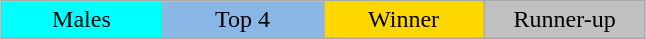<table class="wikitable" style="margin:1em auto; text-align:center;">
<tr>
<td style="background:cyan; width:100px;">Males</td>
<td style="background:#8ab8e6; width:100px;">Top 4</td>
<td style="background:gold; width:100px;">Winner</td>
<td style="background:silver; width:100px;">Runner-up</td>
</tr>
</table>
